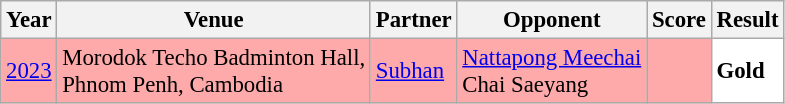<table class="sortable wikitable" style="font-size: 95%;">
<tr>
<th>Year</th>
<th>Venue</th>
<th>Partner</th>
<th>Opponent</th>
<th>Score</th>
<th>Result</th>
</tr>
<tr style="background:#FFAAAA">
<td align="center"><a href='#'>2023</a></td>
<td align="left">Morodok Techo Badminton Hall,<br>Phnom Penh, Cambodia</td>
<td align="left"> <a href='#'>Subhan</a></td>
<td align="left"> <a href='#'>Nattapong Meechai</a><br> Chai Saeyang</td>
<td align="left"></td>
<td style="text-align:left; background:white"> <strong>Gold</strong></td>
</tr>
</table>
